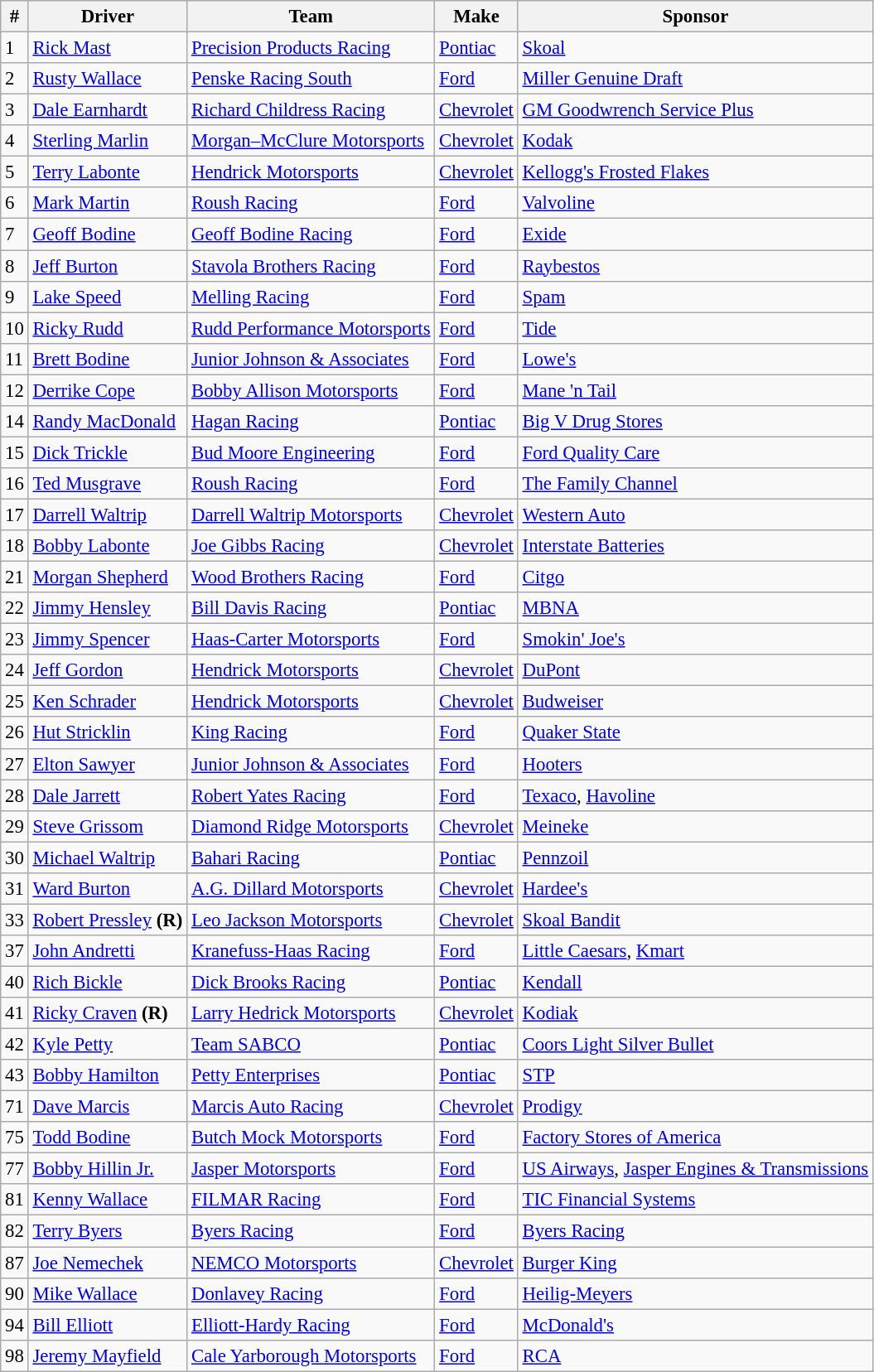<table class="wikitable" style="font-size:95%">
<tr>
<th>#</th>
<th>Driver</th>
<th>Team</th>
<th>Make</th>
<th>Sponsor</th>
</tr>
<tr>
<td>1</td>
<td><a href='#'>Rick Mast</a></td>
<td><a href='#'>Precision Products Racing</a></td>
<td><a href='#'>Pontiac</a></td>
<td><a href='#'>Skoal</a></td>
</tr>
<tr>
<td>2</td>
<td><a href='#'>Rusty Wallace</a></td>
<td><a href='#'>Penske Racing South</a></td>
<td><a href='#'>Ford</a></td>
<td><a href='#'>Miller Genuine Draft</a></td>
</tr>
<tr>
<td>3</td>
<td><a href='#'>Dale Earnhardt</a></td>
<td><a href='#'>Richard Childress Racing</a></td>
<td><a href='#'>Chevrolet</a></td>
<td><a href='#'>GM Goodwrench Service Plus</a></td>
</tr>
<tr>
<td>4</td>
<td><a href='#'>Sterling Marlin</a></td>
<td><a href='#'>Morgan–McClure Motorsports</a></td>
<td><a href='#'>Chevrolet</a></td>
<td><a href='#'>Kodak</a></td>
</tr>
<tr>
<td>5</td>
<td><a href='#'>Terry Labonte</a></td>
<td><a href='#'>Hendrick Motorsports</a></td>
<td><a href='#'>Chevrolet</a></td>
<td><a href='#'>Kellogg's Frosted Flakes</a></td>
</tr>
<tr>
<td>6</td>
<td><a href='#'>Mark Martin</a></td>
<td><a href='#'>Roush Racing</a></td>
<td><a href='#'>Ford</a></td>
<td><a href='#'>Valvoline</a></td>
</tr>
<tr>
<td>7</td>
<td><a href='#'>Geoff Bodine</a></td>
<td><a href='#'>Geoff Bodine Racing</a></td>
<td><a href='#'>Ford</a></td>
<td><a href='#'>Exide</a></td>
</tr>
<tr>
<td>8</td>
<td><a href='#'>Jeff Burton</a></td>
<td><a href='#'>Stavola Brothers Racing</a></td>
<td><a href='#'>Ford</a></td>
<td><a href='#'>Raybestos</a></td>
</tr>
<tr>
<td>9</td>
<td><a href='#'>Lake Speed</a></td>
<td><a href='#'>Melling Racing</a></td>
<td><a href='#'>Ford</a></td>
<td><a href='#'>Spam</a></td>
</tr>
<tr>
<td>10</td>
<td><a href='#'>Ricky Rudd</a></td>
<td><a href='#'>Rudd Performance Motorsports</a></td>
<td><a href='#'>Ford</a></td>
<td><a href='#'>Tide</a></td>
</tr>
<tr>
<td>11</td>
<td><a href='#'>Brett Bodine</a></td>
<td><a href='#'>Junior Johnson & Associates</a></td>
<td><a href='#'>Ford</a></td>
<td><a href='#'>Lowe's</a></td>
</tr>
<tr>
<td>12</td>
<td><a href='#'>Derrike Cope</a></td>
<td><a href='#'>Bobby Allison Motorsports</a></td>
<td><a href='#'>Ford</a></td>
<td><a href='#'>Mane 'n Tail</a></td>
</tr>
<tr>
<td>14</td>
<td><a href='#'>Randy MacDonald</a></td>
<td><a href='#'>Hagan Racing</a></td>
<td><a href='#'>Pontiac</a></td>
<td><a href='#'>Big V Drug Stores</a></td>
</tr>
<tr>
<td>15</td>
<td><a href='#'>Dick Trickle</a></td>
<td><a href='#'>Bud Moore Engineering</a></td>
<td><a href='#'>Ford</a></td>
<td><a href='#'>Ford Quality Care</a></td>
</tr>
<tr>
<td>16</td>
<td><a href='#'>Ted Musgrave</a></td>
<td><a href='#'>Roush Racing</a></td>
<td><a href='#'>Ford</a></td>
<td><a href='#'>The Family Channel</a></td>
</tr>
<tr>
<td>17</td>
<td><a href='#'>Darrell Waltrip</a></td>
<td><a href='#'>Darrell Waltrip Motorsports</a></td>
<td><a href='#'>Chevrolet</a></td>
<td><a href='#'>Western Auto</a></td>
</tr>
<tr>
<td>18</td>
<td><a href='#'>Bobby Labonte</a></td>
<td><a href='#'>Joe Gibbs Racing</a></td>
<td><a href='#'>Chevrolet</a></td>
<td><a href='#'>Interstate Batteries</a></td>
</tr>
<tr>
<td>21</td>
<td><a href='#'>Morgan Shepherd</a></td>
<td><a href='#'>Wood Brothers Racing</a></td>
<td><a href='#'>Ford</a></td>
<td><a href='#'>Citgo</a></td>
</tr>
<tr>
<td>22</td>
<td><a href='#'>Jimmy Hensley</a></td>
<td><a href='#'>Bill Davis Racing</a></td>
<td><a href='#'>Pontiac</a></td>
<td><a href='#'>MBNA</a></td>
</tr>
<tr>
<td>23</td>
<td><a href='#'>Jimmy Spencer</a></td>
<td><a href='#'>Haas-Carter Motorsports</a></td>
<td><a href='#'>Ford</a></td>
<td><a href='#'>Smokin' Joe's</a></td>
</tr>
<tr>
<td>24</td>
<td><a href='#'>Jeff Gordon</a></td>
<td><a href='#'>Hendrick Motorsports</a></td>
<td><a href='#'>Chevrolet</a></td>
<td><a href='#'>DuPont</a></td>
</tr>
<tr>
<td>25</td>
<td><a href='#'>Ken Schrader</a></td>
<td><a href='#'>Hendrick Motorsports</a></td>
<td><a href='#'>Chevrolet</a></td>
<td><a href='#'>Budweiser</a></td>
</tr>
<tr>
<td>26</td>
<td><a href='#'>Hut Stricklin</a></td>
<td><a href='#'>King Racing</a></td>
<td><a href='#'>Ford</a></td>
<td><a href='#'>Quaker State</a></td>
</tr>
<tr>
<td>27</td>
<td><a href='#'>Elton Sawyer</a></td>
<td><a href='#'>Junior Johnson & Associates</a></td>
<td><a href='#'>Ford</a></td>
<td><a href='#'>Hooters</a></td>
</tr>
<tr>
<td>28</td>
<td><a href='#'>Dale Jarrett</a></td>
<td><a href='#'>Robert Yates Racing</a></td>
<td><a href='#'>Ford</a></td>
<td><a href='#'>Texaco</a>, <a href='#'>Havoline</a></td>
</tr>
<tr>
<td>29</td>
<td><a href='#'>Steve Grissom</a></td>
<td><a href='#'>Diamond Ridge Motorsports</a></td>
<td><a href='#'>Chevrolet</a></td>
<td><a href='#'>Meineke</a></td>
</tr>
<tr>
<td>30</td>
<td><a href='#'>Michael Waltrip</a></td>
<td><a href='#'>Bahari Racing</a></td>
<td><a href='#'>Pontiac</a></td>
<td><a href='#'>Pennzoil</a></td>
</tr>
<tr>
<td>31</td>
<td><a href='#'>Ward Burton</a></td>
<td><a href='#'>A.G. Dillard Motorsports</a></td>
<td><a href='#'>Chevrolet</a></td>
<td><a href='#'>Hardee's</a></td>
</tr>
<tr>
<td>33</td>
<td><a href='#'>Robert Pressley</a> <strong>(R)</strong></td>
<td><a href='#'>Leo Jackson Motorsports</a></td>
<td><a href='#'>Chevrolet</a></td>
<td><a href='#'>Skoal Bandit</a></td>
</tr>
<tr>
<td>37</td>
<td><a href='#'>John Andretti</a></td>
<td><a href='#'>Kranefuss-Haas Racing</a></td>
<td><a href='#'>Ford</a></td>
<td><a href='#'>Little Caesars</a>, <a href='#'>Kmart</a></td>
</tr>
<tr>
<td>40</td>
<td><a href='#'>Rich Bickle</a></td>
<td><a href='#'>Dick Brooks Racing</a></td>
<td><a href='#'>Pontiac</a></td>
<td><a href='#'>Kendall</a></td>
</tr>
<tr>
<td>41</td>
<td><a href='#'>Ricky Craven</a> <strong>(R)</strong></td>
<td><a href='#'>Larry Hedrick Motorsports</a></td>
<td><a href='#'>Chevrolet</a></td>
<td><a href='#'>Kodiak</a></td>
</tr>
<tr>
<td>42</td>
<td><a href='#'>Kyle Petty</a></td>
<td><a href='#'>Team SABCO</a></td>
<td><a href='#'>Pontiac</a></td>
<td><a href='#'>Coors Light Silver Bullet</a></td>
</tr>
<tr>
<td>43</td>
<td><a href='#'>Bobby Hamilton</a></td>
<td><a href='#'>Petty Enterprises</a></td>
<td><a href='#'>Pontiac</a></td>
<td><a href='#'>STP</a></td>
</tr>
<tr>
<td>71</td>
<td><a href='#'>Dave Marcis</a></td>
<td><a href='#'>Marcis Auto Racing</a></td>
<td><a href='#'>Chevrolet</a></td>
<td><a href='#'>Prodigy</a></td>
</tr>
<tr>
<td>75</td>
<td><a href='#'>Todd Bodine</a></td>
<td><a href='#'>Butch Mock Motorsports</a></td>
<td><a href='#'>Ford</a></td>
<td><a href='#'>Factory Stores of America</a></td>
</tr>
<tr>
<td>77</td>
<td><a href='#'>Bobby Hillin Jr.</a></td>
<td><a href='#'>Jasper Motorsports</a></td>
<td><a href='#'>Ford</a></td>
<td><a href='#'>US Airways</a>, <a href='#'>Jasper Engines & Transmissions</a></td>
</tr>
<tr>
<td>81</td>
<td><a href='#'>Kenny Wallace</a></td>
<td><a href='#'>FILMAR Racing</a></td>
<td><a href='#'>Ford</a></td>
<td><a href='#'>TIC Financial Systems</a></td>
</tr>
<tr>
<td>82</td>
<td><a href='#'>Terry Byers</a></td>
<td><a href='#'>Byers Racing</a></td>
<td><a href='#'>Ford</a></td>
<td><a href='#'>Byers Racing</a></td>
</tr>
<tr>
<td>87</td>
<td><a href='#'>Joe Nemechek</a></td>
<td><a href='#'>NEMCO Motorsports</a></td>
<td><a href='#'>Chevrolet</a></td>
<td><a href='#'>Burger King</a></td>
</tr>
<tr>
<td>90</td>
<td><a href='#'>Mike Wallace</a></td>
<td><a href='#'>Donlavey Racing</a></td>
<td><a href='#'>Ford</a></td>
<td><a href='#'>Heilig-Meyers</a></td>
</tr>
<tr>
<td>94</td>
<td><a href='#'>Bill Elliott</a></td>
<td><a href='#'>Elliott-Hardy Racing</a></td>
<td><a href='#'>Ford</a></td>
<td><a href='#'>McDonald's</a></td>
</tr>
<tr>
<td>98</td>
<td><a href='#'>Jeremy Mayfield</a></td>
<td><a href='#'>Cale Yarborough Motorsports</a></td>
<td><a href='#'>Ford</a></td>
<td><a href='#'>RCA</a></td>
</tr>
</table>
